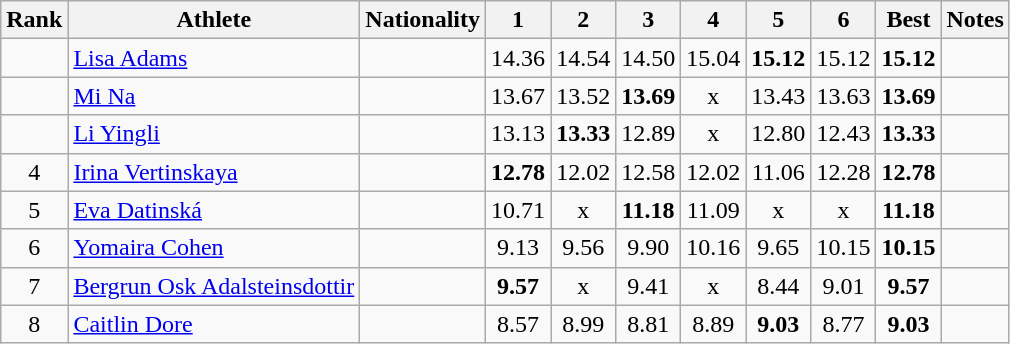<table class="wikitable sortable" style="text-align:center">
<tr>
<th>Rank</th>
<th>Athlete</th>
<th>Nationality</th>
<th>1</th>
<th>2</th>
<th>3</th>
<th>4</th>
<th>5</th>
<th>6</th>
<th>Best</th>
<th>Notes</th>
</tr>
<tr>
<td></td>
<td style="text-align:left;"><a href='#'>Lisa Adams</a></td>
<td style="text-align:left;"></td>
<td>14.36</td>
<td>14.54</td>
<td>14.50</td>
<td>15.04</td>
<td><strong>15.12</strong></td>
<td>15.12</td>
<td><strong>15.12</strong></td>
<td></td>
</tr>
<tr>
<td></td>
<td style="text-align:left;"><a href='#'>Mi Na</a></td>
<td style="text-align:left;"></td>
<td>13.67</td>
<td>13.52</td>
<td><strong>13.69</strong></td>
<td>x</td>
<td>13.43</td>
<td>13.63</td>
<td><strong>13.69</strong></td>
<td></td>
</tr>
<tr>
<td></td>
<td style="text-align:left;"><a href='#'>Li Yingli</a></td>
<td style="text-align:left;"></td>
<td>13.13</td>
<td><strong>13.33</strong></td>
<td>12.89</td>
<td>x</td>
<td>12.80</td>
<td>12.43</td>
<td><strong>13.33</strong></td>
<td></td>
</tr>
<tr>
<td>4</td>
<td style="text-align:left;"><a href='#'>Irina Vertinskaya</a></td>
<td style="text-align:left;"></td>
<td><strong>12.78</strong></td>
<td>12.02</td>
<td>12.58</td>
<td>12.02</td>
<td>11.06</td>
<td>12.28</td>
<td><strong>12.78</strong></td>
<td></td>
</tr>
<tr>
<td>5</td>
<td style="text-align:left;"><a href='#'>Eva Datinská</a></td>
<td style="text-align:left;"></td>
<td>10.71</td>
<td>x</td>
<td><strong>11.18</strong></td>
<td>11.09</td>
<td>x</td>
<td>x</td>
<td><strong>11.18</strong></td>
<td></td>
</tr>
<tr>
<td>6</td>
<td style="text-align:left;"><a href='#'>Yomaira Cohen</a></td>
<td style="text-align:left;"></td>
<td>9.13</td>
<td>9.56</td>
<td>9.90</td>
<td>10.16</td>
<td>9.65</td>
<td>10.15</td>
<td><strong>10.15</strong></td>
<td></td>
</tr>
<tr>
<td>7</td>
<td style="text-align:left;"><a href='#'>Bergrun Osk Adalsteinsdottir</a></td>
<td style="text-align:left;"></td>
<td><strong>9.57</strong></td>
<td>x</td>
<td>9.41</td>
<td>x</td>
<td>8.44</td>
<td>9.01</td>
<td><strong>9.57</strong></td>
<td></td>
</tr>
<tr>
<td>8</td>
<td style="text-align:left;"><a href='#'>Caitlin Dore</a></td>
<td style="text-align:left;"></td>
<td>8.57</td>
<td>8.99</td>
<td>8.81</td>
<td>8.89</td>
<td><strong>9.03</strong></td>
<td>8.77</td>
<td><strong>9.03</strong></td>
<td></td>
</tr>
</table>
